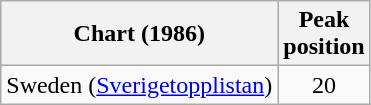<table class="wikitable">
<tr>
<th>Chart (1986)</th>
<th>Peak<br>position</th>
</tr>
<tr>
<td>Sweden (<a href='#'>Sverigetopplistan</a>)</td>
<td align="center">20</td>
</tr>
</table>
